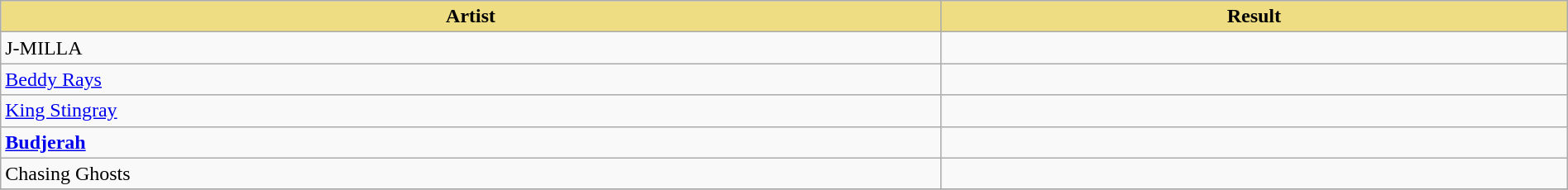<table class="wikitable" width=100%>
<tr>
<th style="width:15%;background:#EEDD82;">Artist</th>
<th style="width:10%;background:#EEDD82;">Result</th>
</tr>
<tr>
<td>J-MILLA</td>
<td></td>
</tr>
<tr>
<td><a href='#'>Beddy Rays</a></td>
<td></td>
</tr>
<tr>
<td><a href='#'>King Stingray</a></td>
<td></td>
</tr>
<tr>
<td><strong><a href='#'>Budjerah</a></strong></td>
<td></td>
</tr>
<tr>
<td>Chasing Ghosts</td>
<td></td>
</tr>
<tr>
</tr>
</table>
